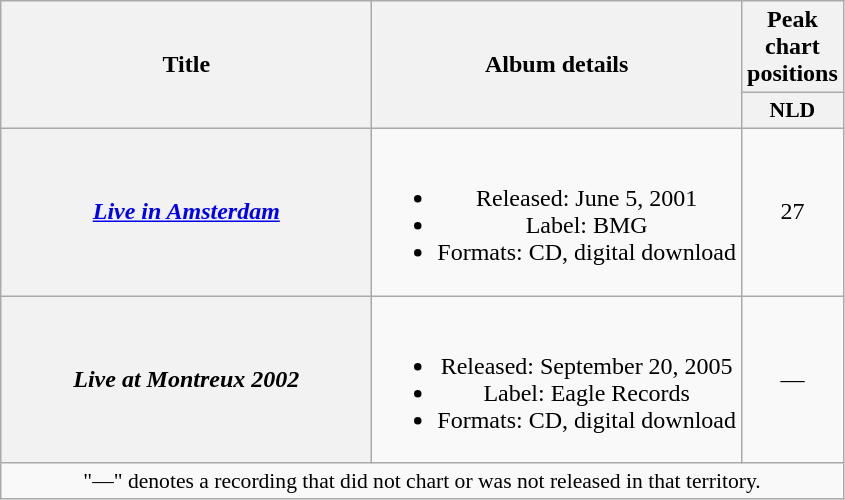<table class="wikitable plainrowheaders" style="text-align:center;">
<tr>
<th scope="col" rowspan="2" style="width:15em;">Title</th>
<th scope="col" rowspan="2">Album details</th>
<th scope="col">Peak chart positions</th>
</tr>
<tr>
<th scope="col" style="width:3em;font-size:90%;">NLD<br></th>
</tr>
<tr>
<th scope="row"><em><a href='#'>Live in Amsterdam</a></em></th>
<td><br><ul><li>Released: June 5, 2001</li><li>Label: BMG</li><li>Formats: CD, digital download</li></ul></td>
<td>27</td>
</tr>
<tr>
<th scope="row"><em>Live at Montreux 2002</em></th>
<td><br><ul><li>Released: September 20, 2005</li><li>Label: Eagle Records</li><li>Formats: CD, digital download</li></ul></td>
<td>—</td>
</tr>
<tr>
<td colspan="10" style="font-size:90%">"—" denotes a recording that did not chart or was not released in that territory.</td>
</tr>
</table>
